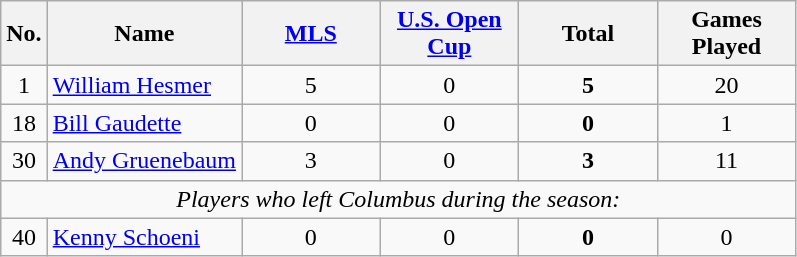<table class="wikitable sortable" style="text-align: center;">
<tr>
<th rowspan=1>No.</th>
<th rowspan=1>Name</th>
<th style="width:85px;"><a href='#'>MLS</a></th>
<th style="width:85px;"><a href='#'>U.S. Open Cup</a></th>
<th style="width:85px;"><strong>Total</strong></th>
<th style="width:85px;"><strong>Games Played</strong></th>
</tr>
<tr>
<td>1</td>
<td align=left> <a href='#'>William Hesmer</a></td>
<td>5</td>
<td>0</td>
<td><strong>5</strong></td>
<td>20</td>
</tr>
<tr>
<td>18</td>
<td align=left> <a href='#'>Bill Gaudette</a></td>
<td>0</td>
<td>0</td>
<td><strong>0</strong></td>
<td>1</td>
</tr>
<tr>
<td>30</td>
<td align=left> <a href='#'>Andy Gruenebaum</a></td>
<td>3</td>
<td>0</td>
<td><strong>3</strong></td>
<td>11</td>
</tr>
<tr>
<td colspan=9 align=center><em>Players who left Columbus during the season:</em></td>
</tr>
<tr>
<td>40</td>
<td align=left> <a href='#'>Kenny Schoeni</a></td>
<td>0</td>
<td>0</td>
<td><strong>0</strong></td>
<td>0</td>
</tr>
</table>
